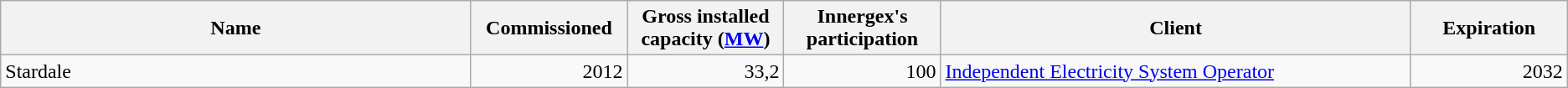<table class="wikitable sortable" style="text-align:left;">
<tr>
<th width="30%">Name</th>
<th width="10%">Commissioned</th>
<th width="10%">Gross installed capacity (<a href='#'>MW</a>)</th>
<th width="10%">Innergex's participation</th>
<th width="30%">Client</th>
<th width="10%">Expiration</th>
</tr>
<tr>
<td>Stardale</td>
<td align="right">2012</td>
<td align="right">33,2</td>
<td align="right">100</td>
<td><a href='#'>Independent Electricity System Operator</a></td>
<td align="right">2032</td>
</tr>
</table>
